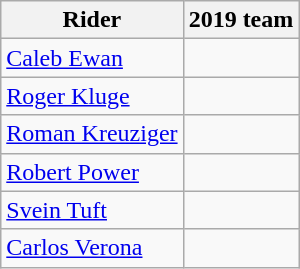<table class="wikitable">
<tr>
<th>Rider</th>
<th>2019 team</th>
</tr>
<tr>
<td><a href='#'>Caleb Ewan</a></td>
<td></td>
</tr>
<tr>
<td><a href='#'>Roger Kluge</a></td>
<td></td>
</tr>
<tr>
<td><a href='#'>Roman Kreuziger</a></td>
<td></td>
</tr>
<tr>
<td><a href='#'>Robert Power</a></td>
<td></td>
</tr>
<tr>
<td><a href='#'>Svein Tuft</a></td>
<td></td>
</tr>
<tr>
<td><a href='#'>Carlos Verona</a></td>
<td></td>
</tr>
</table>
